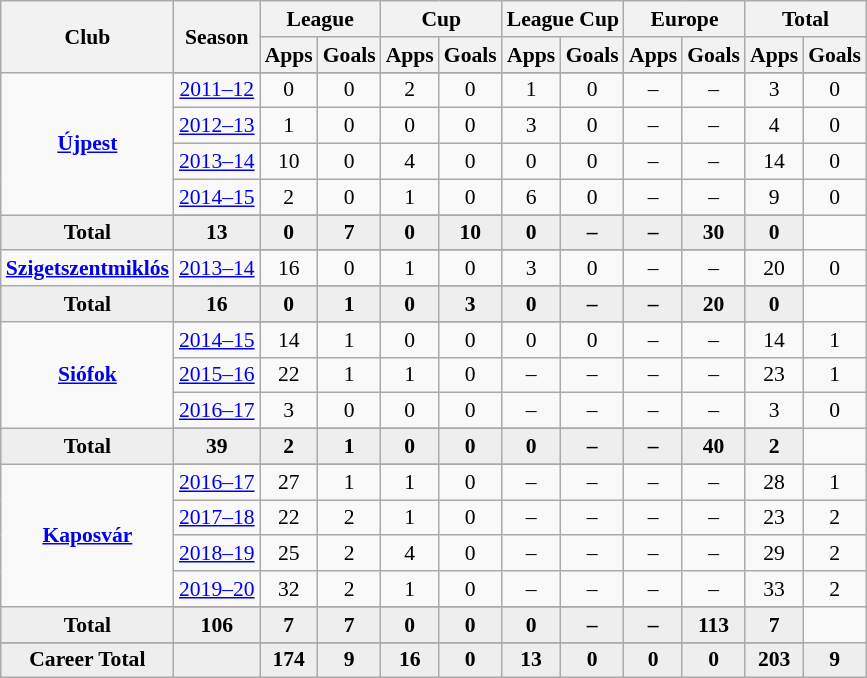<table class="wikitable" style="font-size:90%; text-align: center;">
<tr>
<th rowspan="2">Club</th>
<th rowspan="2">Season</th>
<th colspan="2">League</th>
<th colspan="2">Cup</th>
<th colspan="2">League Cup</th>
<th colspan="2">Europe</th>
<th colspan="2">Total</th>
</tr>
<tr>
<th>Apps</th>
<th>Goals</th>
<th>Apps</th>
<th>Goals</th>
<th>Apps</th>
<th>Goals</th>
<th>Apps</th>
<th>Goals</th>
<th>Apps</th>
<th>Goals</th>
</tr>
<tr ||-||-||-|->
<td rowspan="6" valign="center"><strong><a href='#'>Újpest</a></strong></td>
</tr>
<tr>
<td><a href='#'>2011–12</a></td>
<td>0</td>
<td>0</td>
<td>2</td>
<td>0</td>
<td>1</td>
<td>0</td>
<td>–</td>
<td>–</td>
<td>3</td>
<td>0</td>
</tr>
<tr>
<td><a href='#'>2012–13</a></td>
<td>1</td>
<td>0</td>
<td>0</td>
<td>0</td>
<td>3</td>
<td>0</td>
<td>–</td>
<td>–</td>
<td>4</td>
<td>0</td>
</tr>
<tr>
<td><a href='#'>2013–14</a></td>
<td>10</td>
<td>0</td>
<td>4</td>
<td>0</td>
<td>0</td>
<td>0</td>
<td>–</td>
<td>–</td>
<td>14</td>
<td>0</td>
</tr>
<tr>
<td><a href='#'>2014–15</a></td>
<td>2</td>
<td>0</td>
<td>1</td>
<td>0</td>
<td>6</td>
<td>0</td>
<td>–</td>
<td>–</td>
<td>9</td>
<td>0</td>
</tr>
<tr>
</tr>
<tr style="font-weight:bold; background-color:#eeeeee;">
<td>Total</td>
<td>13</td>
<td>0</td>
<td>7</td>
<td>0</td>
<td>10</td>
<td>0</td>
<td>–</td>
<td>–</td>
<td>30</td>
<td>0</td>
</tr>
<tr>
<td rowspan="3" valign="center"><strong><a href='#'>Szigetszentmiklós</a></strong></td>
</tr>
<tr>
<td><a href='#'>2013–14</a></td>
<td>16</td>
<td>0</td>
<td>1</td>
<td>0</td>
<td>3</td>
<td>0</td>
<td>–</td>
<td>–</td>
<td>20</td>
<td>0</td>
</tr>
<tr>
</tr>
<tr style="font-weight:bold; background-color:#eeeeee;">
<td>Total</td>
<td>16</td>
<td>0</td>
<td>1</td>
<td>0</td>
<td>3</td>
<td>0</td>
<td>–</td>
<td>–</td>
<td>20</td>
<td>0</td>
</tr>
<tr>
<td rowspan="5" valign="center"><strong><a href='#'>Siófok</a></strong></td>
</tr>
<tr>
<td><a href='#'>2014–15</a></td>
<td>14</td>
<td>1</td>
<td>0</td>
<td>0</td>
<td>0</td>
<td>0</td>
<td>–</td>
<td>–</td>
<td>14</td>
<td>1</td>
</tr>
<tr>
<td><a href='#'>2015–16</a></td>
<td>22</td>
<td>1</td>
<td>1</td>
<td>0</td>
<td>–</td>
<td>–</td>
<td>–</td>
<td>–</td>
<td>23</td>
<td>1</td>
</tr>
<tr>
<td><a href='#'>2016–17</a></td>
<td>3</td>
<td>0</td>
<td>0</td>
<td>0</td>
<td>–</td>
<td>–</td>
<td>–</td>
<td>–</td>
<td>3</td>
<td>0</td>
</tr>
<tr>
</tr>
<tr style="font-weight:bold; background-color:#eeeeee;">
<td>Total</td>
<td>39</td>
<td>2</td>
<td>1</td>
<td>0</td>
<td>0</td>
<td>0</td>
<td>–</td>
<td>–</td>
<td>40</td>
<td>2</td>
</tr>
<tr>
<td rowspan="6" valign="center"><strong><a href='#'>Kaposvár</a></strong></td>
</tr>
<tr>
<td><a href='#'>2016–17</a></td>
<td>27</td>
<td>1</td>
<td>1</td>
<td>0</td>
<td>–</td>
<td>–</td>
<td>–</td>
<td>–</td>
<td>28</td>
<td>1</td>
</tr>
<tr>
<td><a href='#'>2017–18</a></td>
<td>22</td>
<td>2</td>
<td>1</td>
<td>0</td>
<td>–</td>
<td>–</td>
<td>–</td>
<td>–</td>
<td>23</td>
<td>2</td>
</tr>
<tr>
<td><a href='#'>2018–19</a></td>
<td>25</td>
<td>2</td>
<td>4</td>
<td>0</td>
<td>–</td>
<td>–</td>
<td>–</td>
<td>–</td>
<td>29</td>
<td>2</td>
</tr>
<tr>
<td><a href='#'>2019–20</a></td>
<td>32</td>
<td>2</td>
<td>1</td>
<td>0</td>
<td>–</td>
<td>–</td>
<td>–</td>
<td>–</td>
<td>33</td>
<td>2</td>
</tr>
<tr>
</tr>
<tr style="font-weight:bold; background-color:#eeeeee;">
<td>Total</td>
<td>106</td>
<td>7</td>
<td>7</td>
<td>0</td>
<td>0</td>
<td>0</td>
<td>–</td>
<td>–</td>
<td>113</td>
<td>7</td>
</tr>
<tr>
</tr>
<tr style="font-weight:bold; background-color:#eeeeee;">
<td rowspan="2" valign="top"><strong>Career Total</strong></td>
<td></td>
<td><strong>174</strong></td>
<td><strong>9</strong></td>
<td><strong>16</strong></td>
<td><strong>0</strong></td>
<td><strong>13</strong></td>
<td><strong>0</strong></td>
<td><strong>0</strong></td>
<td><strong>0</strong></td>
<td><strong>203</strong></td>
<td><strong>9</strong></td>
</tr>
</table>
